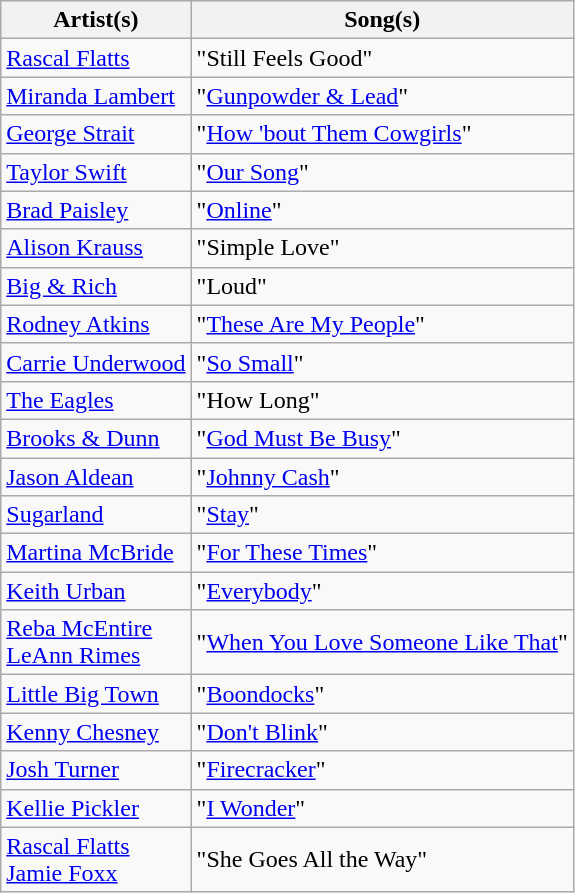<table class="wikitable">
<tr>
<th>Artist(s)</th>
<th>Song(s)</th>
</tr>
<tr>
<td><a href='#'>Rascal Flatts</a></td>
<td>"Still Feels Good"</td>
</tr>
<tr>
<td><a href='#'>Miranda Lambert</a></td>
<td>"<a href='#'>Gunpowder & Lead</a>"</td>
</tr>
<tr>
<td><a href='#'>George Strait</a></td>
<td>"<a href='#'>How 'bout Them Cowgirls</a>"</td>
</tr>
<tr>
<td><a href='#'>Taylor Swift</a></td>
<td>"<a href='#'>Our Song</a>"</td>
</tr>
<tr>
<td><a href='#'>Brad Paisley</a></td>
<td>"<a href='#'>Online</a>"</td>
</tr>
<tr>
<td><a href='#'>Alison Krauss</a></td>
<td>"Simple Love"</td>
</tr>
<tr>
<td><a href='#'>Big & Rich</a></td>
<td>"Loud"</td>
</tr>
<tr>
<td><a href='#'>Rodney Atkins</a></td>
<td>"<a href='#'>These Are My People</a>"</td>
</tr>
<tr>
<td><a href='#'>Carrie Underwood</a></td>
<td>"<a href='#'>So Small</a>"</td>
</tr>
<tr>
<td><a href='#'>The Eagles</a></td>
<td>"How Long"</td>
</tr>
<tr>
<td><a href='#'>Brooks & Dunn</a></td>
<td>"<a href='#'>God Must Be Busy</a>"</td>
</tr>
<tr>
<td><a href='#'>Jason Aldean</a></td>
<td>"<a href='#'>Johnny Cash</a>"</td>
</tr>
<tr>
<td><a href='#'>Sugarland</a></td>
<td>"<a href='#'>Stay</a>"</td>
</tr>
<tr>
<td><a href='#'>Martina McBride</a></td>
<td>"<a href='#'>For These Times</a>"</td>
</tr>
<tr>
<td><a href='#'>Keith Urban</a></td>
<td>"<a href='#'>Everybody</a>"</td>
</tr>
<tr>
<td><a href='#'>Reba McEntire</a><br><a href='#'>LeAnn Rimes</a></td>
<td>"<a href='#'>When You Love Someone Like That</a>"</td>
</tr>
<tr>
<td><a href='#'>Little Big Town</a></td>
<td>"<a href='#'>Boondocks</a>"</td>
</tr>
<tr>
<td><a href='#'>Kenny Chesney</a></td>
<td>"<a href='#'>Don't Blink</a>"</td>
</tr>
<tr>
<td><a href='#'>Josh Turner</a></td>
<td>"<a href='#'>Firecracker</a>"</td>
</tr>
<tr>
<td><a href='#'>Kellie Pickler</a></td>
<td>"<a href='#'>I Wonder</a>"</td>
</tr>
<tr>
<td><a href='#'>Rascal Flatts</a><br><a href='#'>Jamie Foxx</a></td>
<td>"She Goes All the Way"</td>
</tr>
</table>
